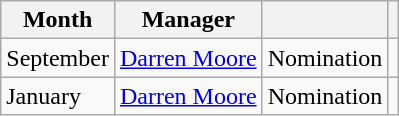<table class="wikitable" style="text-align:left">
<tr>
<th>Month</th>
<th>Manager</th>
<th></th>
<th></th>
</tr>
<tr>
<td>September</td>
<td> <a href='#'>Darren Moore</a></td>
<td>Nomination</td>
<td></td>
</tr>
<tr>
<td>January</td>
<td> <a href='#'>Darren Moore</a></td>
<td>Nomination</td>
<td></td>
</tr>
</table>
